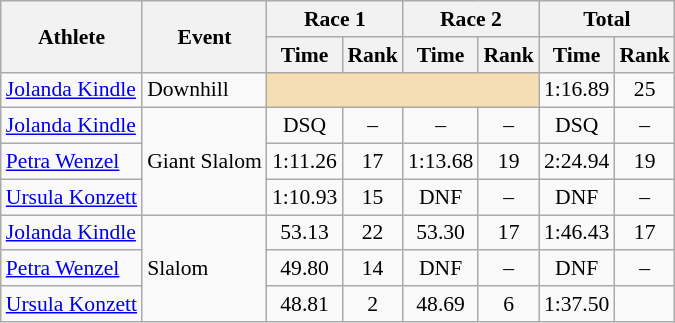<table class="wikitable" style="font-size:90%">
<tr>
<th rowspan="2">Athlete</th>
<th rowspan="2">Event</th>
<th colspan="2">Race 1</th>
<th colspan="2">Race 2</th>
<th colspan="2">Total</th>
</tr>
<tr>
<th>Time</th>
<th>Rank</th>
<th>Time</th>
<th>Rank</th>
<th>Time</th>
<th>Rank</th>
</tr>
<tr>
<td><a href='#'>Jolanda Kindle</a></td>
<td>Downhill</td>
<td colspan="4" bgcolor="wheat"></td>
<td align="center">1:16.89</td>
<td align="center">25</td>
</tr>
<tr>
<td><a href='#'>Jolanda Kindle</a></td>
<td rowspan="3">Giant Slalom</td>
<td align="center">DSQ</td>
<td align="center">–</td>
<td align="center">–</td>
<td align="center">–</td>
<td align="center">DSQ</td>
<td align="center">–</td>
</tr>
<tr>
<td><a href='#'>Petra Wenzel</a></td>
<td align="center">1:11.26</td>
<td align="center">17</td>
<td align="center">1:13.68</td>
<td align="center">19</td>
<td align="center">2:24.94</td>
<td align="center">19</td>
</tr>
<tr>
<td><a href='#'>Ursula Konzett</a></td>
<td align="center">1:10.93</td>
<td align="center">15</td>
<td align="center">DNF</td>
<td align="center">–</td>
<td align="center">DNF</td>
<td align="center">–</td>
</tr>
<tr>
<td><a href='#'>Jolanda Kindle</a></td>
<td rowspan="3">Slalom</td>
<td align="center">53.13</td>
<td align="center">22</td>
<td align="center">53.30</td>
<td align="center">17</td>
<td align="center">1:46.43</td>
<td align="center">17</td>
</tr>
<tr>
<td><a href='#'>Petra Wenzel</a></td>
<td align="center">49.80</td>
<td align="center">14</td>
<td align="center">DNF</td>
<td align="center">–</td>
<td align="center">DNF</td>
<td align="center">–</td>
</tr>
<tr>
<td><a href='#'>Ursula Konzett</a></td>
<td align="center">48.81</td>
<td align="center">2</td>
<td align="center">48.69</td>
<td align="center">6</td>
<td align="center">1:37.50</td>
<td align="center"></td>
</tr>
</table>
